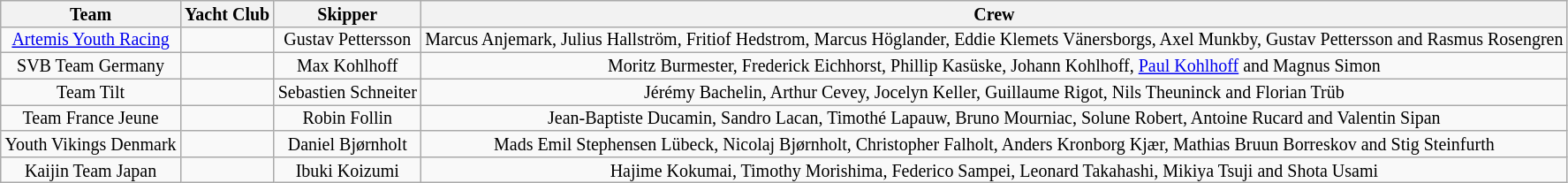<table class="wikitable" style="font-size:10pt;line-height:1.0;line-width:2.0;text-align: center;">
<tr>
<th>Team</th>
<th>Yacht Club</th>
<th>Skipper</th>
<th>Crew</th>
</tr>
<tr>
<td> <a href='#'>Artemis Youth Racing</a></td>
<td></td>
<td>Gustav Pettersson</td>
<td>Marcus Anjemark, Julius Hallström, Fritiof Hedstrom, Marcus Höglander, Eddie Klemets Vänersborgs, Axel Munkby, Gustav Pettersson and Rasmus Rosengren</td>
</tr>
<tr>
<td> SVB Team Germany</td>
<td></td>
<td>Max Kohlhoff</td>
<td>Moritz Burmester, Frederick Eichhorst, Phillip Kasüske, Johann Kohlhoff, <a href='#'>Paul Kohlhoff</a> and Magnus Simon</td>
</tr>
<tr>
<td> Team Tilt</td>
<td></td>
<td>Sebastien Schneiter</td>
<td>Jérémy Bachelin, Arthur Cevey, Jocelyn Keller, Guillaume Rigot, Nils Theuninck and Florian Trüb</td>
</tr>
<tr>
<td> Team France Jeune</td>
<td></td>
<td>Robin Follin</td>
<td>Jean-Baptiste Ducamin, Sandro Lacan, Timothé Lapauw, Bruno Mourniac, Solune Robert, Antoine Rucard and Valentin Sipan</td>
</tr>
<tr>
<td> Youth Vikings Denmark</td>
<td></td>
<td>Daniel Bjørnholt</td>
<td>Mads Emil Stephensen Lübeck, Nicolaj Bjørnholt, Christopher Falholt, Anders Kronborg Kjær, Mathias Bruun Borreskov and Stig Steinfurth</td>
</tr>
<tr>
<td> Kaijin Team Japan</td>
<td></td>
<td>Ibuki Koizumi</td>
<td>Hajime Kokumai, Timothy Morishima, Federico Sampei, Leonard Takahashi, Mikiya Tsuji and Shota Usami</td>
</tr>
</table>
